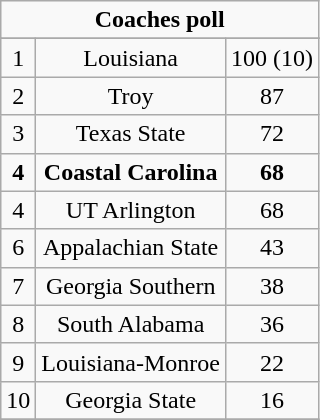<table class="wikitable">
<tr align="center">
<td align="center" Colspan="3"><strong>Coaches poll</strong></td>
</tr>
<tr align="center">
</tr>
<tr align="center">
<td>1</td>
<td>Louisiana</td>
<td>100 (10)</td>
</tr>
<tr align="center">
<td>2</td>
<td>Troy</td>
<td>87</td>
</tr>
<tr align="center">
<td>3</td>
<td>Texas State</td>
<td>72</td>
</tr>
<tr align="center">
<td><strong>4</strong></td>
<td><strong>Coastal Carolina</strong></td>
<td><strong>68</strong></td>
</tr>
<tr align="center">
<td>4</td>
<td>UT Arlington</td>
<td>68</td>
</tr>
<tr align="center">
<td>6</td>
<td>Appalachian State</td>
<td>43</td>
</tr>
<tr align="center">
<td>7</td>
<td>Georgia Southern</td>
<td>38</td>
</tr>
<tr align="center">
<td>8</td>
<td>South Alabama</td>
<td>36</td>
</tr>
<tr align="center">
<td>9</td>
<td>Louisiana-Monroe</td>
<td>22</td>
</tr>
<tr align="center">
<td>10</td>
<td>Georgia State</td>
<td>16</td>
</tr>
<tr align="center">
</tr>
</table>
